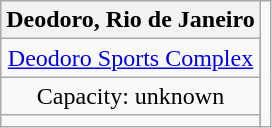<table class="wikitable" style="text-align:center">
<tr>
<th colspan="2">Deodoro, Rio de Janeiro</th>
<td rowspan=4></td>
</tr>
<tr>
<td><a href='#'>Deodoro Sports Complex</a></td>
</tr>
<tr>
<td>Capacity: unknown</td>
</tr>
<tr>
<td></td>
</tr>
</table>
